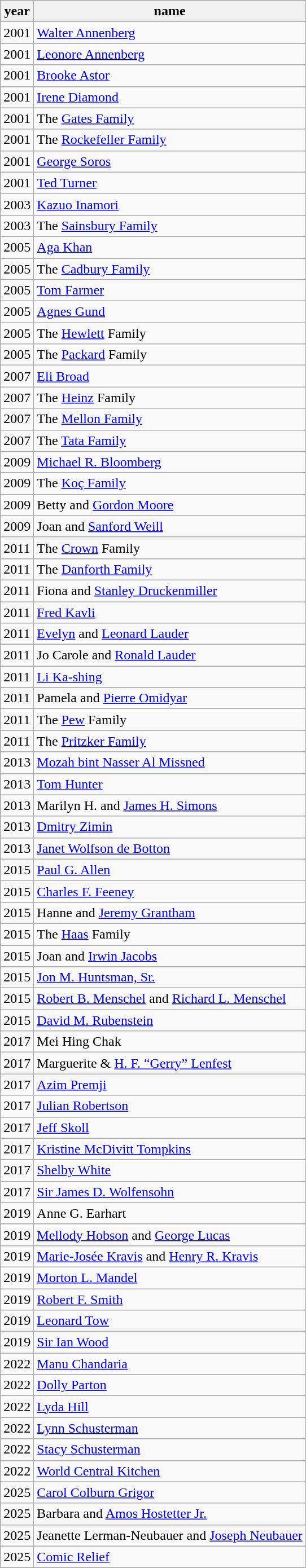<table class="wikitable sortable mw-collapsible">
<tr>
<th>year</th>
<th>name</th>
</tr>
<tr>
<td>2001</td>
<td><a href='#'>Walter Annenberg</a></td>
</tr>
<tr>
<td>2001</td>
<td><a href='#'>Leonore Annenberg</a></td>
</tr>
<tr>
<td>2001</td>
<td><a href='#'>Brooke Astor</a></td>
</tr>
<tr>
<td>2001</td>
<td><a href='#'>Irene Diamond</a></td>
</tr>
<tr>
<td>2001</td>
<td>The <a href='#'>Gates Family</a></td>
</tr>
<tr>
<td>2001</td>
<td>The <a href='#'>Rockefeller Family</a></td>
</tr>
<tr>
<td>2001</td>
<td><a href='#'>George Soros</a></td>
</tr>
<tr>
<td>2001</td>
<td><a href='#'>Ted Turner</a></td>
</tr>
<tr>
<td>2003</td>
<td><a href='#'>Kazuo Inamori</a></td>
</tr>
<tr>
<td>2003</td>
<td>The <a href='#'>Sainsbury Family</a></td>
</tr>
<tr>
<td>2005</td>
<td><a href='#'>Aga Khan</a></td>
</tr>
<tr>
<td>2005</td>
<td>The <a href='#'>Cadbury Family</a></td>
</tr>
<tr>
<td>2005</td>
<td><a href='#'>Tom Farmer</a></td>
</tr>
<tr>
<td>2005</td>
<td><a href='#'>Agnes Gund</a></td>
</tr>
<tr>
<td>2005</td>
<td>The <a href='#'>Hewlett</a> Family</td>
</tr>
<tr>
<td>2005</td>
<td>The <a href='#'>Packard</a> Family</td>
</tr>
<tr>
<td>2007</td>
<td><a href='#'>Eli Broad</a></td>
</tr>
<tr>
<td>2007</td>
<td>The <a href='#'>Heinz</a> Family</td>
</tr>
<tr>
<td>2007</td>
<td>The <a href='#'>Mellon Family</a></td>
</tr>
<tr>
<td>2007</td>
<td>The <a href='#'>Tata Family</a></td>
</tr>
<tr>
<td>2009</td>
<td><a href='#'>Michael R. Bloomberg</a></td>
</tr>
<tr>
<td>2009</td>
<td>The <a href='#'>Koç Family</a></td>
</tr>
<tr>
<td>2009</td>
<td>Betty and <a href='#'>Gordon Moore</a></td>
</tr>
<tr>
<td>2009</td>
<td>Joan and <a href='#'>Sanford Weill</a></td>
</tr>
<tr>
<td>2011</td>
<td>The <a href='#'>Crown</a> Family</td>
</tr>
<tr>
<td>2011</td>
<td>The <a href='#'>Danforth Family</a></td>
</tr>
<tr>
<td>2011</td>
<td>Fiona and <a href='#'>Stanley Druckenmiller</a></td>
</tr>
<tr>
<td>2011</td>
<td><a href='#'>Fred Kavli</a></td>
</tr>
<tr>
<td>2011</td>
<td><a href='#'>Evelyn</a> and <a href='#'>Leonard Lauder</a></td>
</tr>
<tr>
<td>2011</td>
<td>Jo Carole and <a href='#'>Ronald Lauder</a></td>
</tr>
<tr>
<td>2011</td>
<td><a href='#'>Li Ka-shing</a></td>
</tr>
<tr>
<td>2011</td>
<td>Pamela and <a href='#'>Pierre Omidyar</a></td>
</tr>
<tr>
<td>2011</td>
<td>The <a href='#'>Pew</a> Family</td>
</tr>
<tr>
<td>2011</td>
<td>The <a href='#'>Pritzker Family</a></td>
</tr>
<tr>
<td>2013</td>
<td><a href='#'>Mozah bint Nasser Al Missned</a></td>
</tr>
<tr>
<td>2013</td>
<td><a href='#'>Tom Hunter</a></td>
</tr>
<tr>
<td>2013</td>
<td>Marilyn H. and <a href='#'>James H. Simons</a></td>
</tr>
<tr>
<td>2013</td>
<td><a href='#'>Dmitry Zimin</a></td>
</tr>
<tr>
<td>2013</td>
<td><a href='#'>Janet Wolfson de Botton</a></td>
</tr>
<tr>
<td>2015</td>
<td><a href='#'>Paul G. Allen</a></td>
</tr>
<tr>
<td>2015</td>
<td><a href='#'>Charles F. Feeney</a></td>
</tr>
<tr>
<td>2015</td>
<td>Hanne and <a href='#'>Jeremy Grantham</a></td>
</tr>
<tr>
<td>2015</td>
<td>The <a href='#'>Haas</a> Family</td>
</tr>
<tr>
<td>2015</td>
<td>Joan and <a href='#'>Irwin Jacobs</a></td>
</tr>
<tr>
<td>2015</td>
<td><a href='#'>Jon M. Huntsman, Sr.</a></td>
</tr>
<tr>
<td>2015</td>
<td><a href='#'>Robert B. Menschel</a> and <a href='#'>Richard L. Menschel</a></td>
</tr>
<tr>
<td>2015</td>
<td><a href='#'>David M. Rubenstein</a></td>
</tr>
<tr>
<td>2017</td>
<td>Mei Hing Chak</td>
</tr>
<tr>
<td>2017</td>
<td>Marguerite & <a href='#'>H. F. “Gerry” Lenfest</a></td>
</tr>
<tr>
<td>2017</td>
<td><a href='#'>Azim Premji</a></td>
</tr>
<tr>
<td>2017</td>
<td><a href='#'>Julian Robertson</a></td>
</tr>
<tr>
<td>2017</td>
<td><a href='#'>Jeff Skoll</a></td>
</tr>
<tr>
<td>2017</td>
<td><a href='#'>Kristine McDivitt Tompkins</a></td>
</tr>
<tr>
<td>2017</td>
<td><a href='#'>Shelby White</a></td>
</tr>
<tr>
<td>2017</td>
<td><a href='#'>Sir James D. Wolfensohn</a></td>
</tr>
<tr>
<td>2019</td>
<td>Anne G. Earhart</td>
</tr>
<tr>
<td>2019</td>
<td><a href='#'>Mellody Hobson</a> and <a href='#'>George Lucas</a></td>
</tr>
<tr>
<td>2019</td>
<td><a href='#'>Marie-Josée Kravis</a> and <a href='#'>Henry R. Kravis</a></td>
</tr>
<tr>
<td>2019</td>
<td><a href='#'>Morton L. Mandel</a></td>
</tr>
<tr>
<td>2019</td>
<td><a href='#'>Robert F. Smith</a></td>
</tr>
<tr>
<td>2019</td>
<td><a href='#'>Leonard Tow</a></td>
</tr>
<tr>
<td>2019</td>
<td><a href='#'>Sir Ian Wood</a></td>
</tr>
<tr>
<td>2022</td>
<td><a href='#'>Manu Chandaria</a></td>
</tr>
<tr>
<td>2022</td>
<td><a href='#'>Dolly Parton</a></td>
</tr>
<tr>
<td>2022</td>
<td><a href='#'>Lyda Hill</a></td>
</tr>
<tr>
<td>2022</td>
<td><a href='#'>Lynn Schusterman</a></td>
</tr>
<tr>
<td>2022</td>
<td><a href='#'>Stacy Schusterman</a></td>
</tr>
<tr>
<td>2022</td>
<td><a href='#'>World Central Kitchen</a></td>
</tr>
<tr>
<td>2025</td>
<td><a href='#'>Carol Colburn Grigor</a></td>
</tr>
<tr>
<td>2025</td>
<td>Barbara and <a href='#'>Amos Hostetter Jr.</a></td>
</tr>
<tr>
<td>2025</td>
<td>Jeanette Lerman-Neubauer and <a href='#'>Joseph Neubauer</a></td>
</tr>
<tr>
<td>2025</td>
<td><a href='#'>Comic Relief</a></td>
</tr>
<tr>
</tr>
</table>
